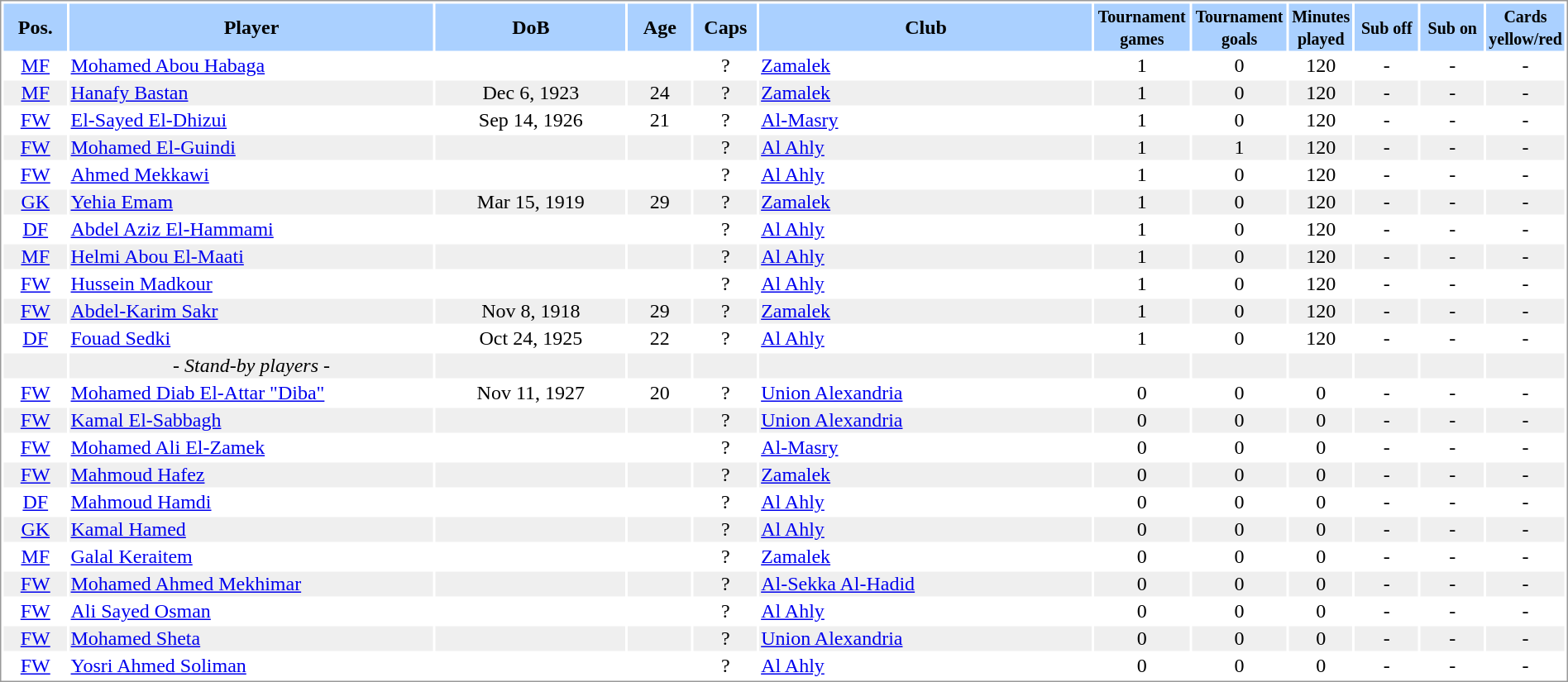<table border="0" width="100%" style="border: 1px solid #999; background-color:#FFFFFF; text-align:center">
<tr align="center" bgcolor="#AAD0FF">
<th width=4%>Pos.</th>
<th width=23%>Player</th>
<th width=12%>DoB</th>
<th width=4%>Age</th>
<th width=4%>Caps</th>
<th width=21%>Club</th>
<th width=6%><small>Tournament<br>games</small></th>
<th width=6%><small>Tournament<br>goals</small></th>
<th width=4%><small>Minutes<br>played</small></th>
<th width=4%><small>Sub off</small></th>
<th width=4%><small>Sub on</small></th>
<th width=4%><small>Cards<br>yellow/red</small></th>
</tr>
<tr>
<td><a href='#'>MF</a></td>
<td align="left"><a href='#'>Mohamed Abou Habaga</a></td>
<td></td>
<td></td>
<td>?</td>
<td align="left"> <a href='#'>Zamalek</a></td>
<td>1</td>
<td>0</td>
<td>120</td>
<td>-</td>
<td>-</td>
<td>-</td>
</tr>
<tr bgcolor="#EFEFEF">
<td><a href='#'>MF</a></td>
<td align="left"><a href='#'>Hanafy Bastan</a></td>
<td>Dec 6, 1923</td>
<td>24</td>
<td>?</td>
<td align="left"> <a href='#'>Zamalek</a></td>
<td>1</td>
<td>0</td>
<td>120</td>
<td>-</td>
<td>-</td>
<td>-</td>
</tr>
<tr>
<td><a href='#'>FW</a></td>
<td align="left"><a href='#'>El-Sayed El-Dhizui</a></td>
<td>Sep 14, 1926</td>
<td>21</td>
<td>?</td>
<td align="left"> <a href='#'>Al-Masry</a></td>
<td>1</td>
<td>0</td>
<td>120</td>
<td>-</td>
<td>-</td>
<td>-</td>
</tr>
<tr bgcolor="#EFEFEF">
<td><a href='#'>FW</a></td>
<td align="left"><a href='#'>Mohamed El-Guindi</a></td>
<td></td>
<td></td>
<td>?</td>
<td align="left"> <a href='#'>Al Ahly</a></td>
<td>1</td>
<td>1</td>
<td>120</td>
<td>-</td>
<td>-</td>
<td>-</td>
</tr>
<tr>
<td><a href='#'>FW</a></td>
<td align="left"><a href='#'>Ahmed Mekkawi</a></td>
<td></td>
<td></td>
<td>?</td>
<td align="left"> <a href='#'>Al Ahly</a></td>
<td>1</td>
<td>0</td>
<td>120</td>
<td>-</td>
<td>-</td>
<td>-</td>
</tr>
<tr bgcolor="#EFEFEF">
<td><a href='#'>GK</a></td>
<td align="left"><a href='#'>Yehia Emam</a></td>
<td>Mar 15, 1919</td>
<td>29</td>
<td>?</td>
<td align="left"> <a href='#'>Zamalek</a></td>
<td>1</td>
<td>0</td>
<td>120</td>
<td>-</td>
<td>-</td>
<td>-</td>
</tr>
<tr>
<td><a href='#'>DF</a></td>
<td align="left"><a href='#'>Abdel Aziz El-Hammami</a></td>
<td></td>
<td></td>
<td>?</td>
<td align="left"> <a href='#'>Al Ahly</a></td>
<td>1</td>
<td>0</td>
<td>120</td>
<td>-</td>
<td>-</td>
<td>-</td>
</tr>
<tr bgcolor="#EFEFEF">
<td><a href='#'>MF</a></td>
<td align="left"><a href='#'>Helmi Abou El-Maati</a></td>
<td></td>
<td></td>
<td>?</td>
<td align="left"> <a href='#'>Al Ahly</a></td>
<td>1</td>
<td>0</td>
<td>120</td>
<td>-</td>
<td>-</td>
<td>-</td>
</tr>
<tr>
<td><a href='#'>FW</a></td>
<td align="left"><a href='#'>Hussein Madkour</a></td>
<td></td>
<td></td>
<td>?</td>
<td align="left"> <a href='#'>Al Ahly</a></td>
<td>1</td>
<td>0</td>
<td>120</td>
<td>-</td>
<td>-</td>
<td>-</td>
</tr>
<tr bgcolor="#EFEFEF">
<td><a href='#'>FW</a></td>
<td align="left"><a href='#'>Abdel-Karim Sakr</a></td>
<td>Nov 8, 1918</td>
<td>29</td>
<td>?</td>
<td align="left"> <a href='#'>Zamalek</a></td>
<td>1</td>
<td>0</td>
<td>120</td>
<td>-</td>
<td>-</td>
<td>-</td>
</tr>
<tr>
<td><a href='#'>DF</a></td>
<td align="left"><a href='#'>Fouad Sedki</a></td>
<td>Oct 24, 1925</td>
<td>22</td>
<td>?</td>
<td align="left"> <a href='#'>Al Ahly</a></td>
<td>1</td>
<td>0</td>
<td>120</td>
<td>-</td>
<td>-</td>
<td>-</td>
</tr>
<tr bgcolor="#EFEFEF">
<td></td>
<td>- <em>Stand-by players</em> -</td>
<td></td>
<td></td>
<td></td>
<td></td>
<td></td>
<td></td>
<td></td>
<td></td>
<td></td>
<td></td>
</tr>
<tr>
<td><a href='#'>FW</a></td>
<td align="left"><a href='#'>Mohamed Diab El-Attar "Diba"</a></td>
<td>Nov 11, 1927</td>
<td>20</td>
<td>?</td>
<td align="left"> <a href='#'>Union Alexandria</a></td>
<td>0</td>
<td>0</td>
<td>0</td>
<td>-</td>
<td>-</td>
<td>-</td>
</tr>
<tr bgcolor="#EFEFEF">
<td><a href='#'>FW</a></td>
<td align="left"><a href='#'>Kamal El-Sabbagh</a></td>
<td></td>
<td></td>
<td>?</td>
<td align="left"> <a href='#'>Union Alexandria</a></td>
<td>0</td>
<td>0</td>
<td>0</td>
<td>-</td>
<td>-</td>
<td>-</td>
</tr>
<tr>
<td><a href='#'>FW</a></td>
<td align="left"><a href='#'>Mohamed Ali El-Zamek</a></td>
<td></td>
<td></td>
<td>?</td>
<td align="left"> <a href='#'>Al-Masry</a></td>
<td>0</td>
<td>0</td>
<td>0</td>
<td>-</td>
<td>-</td>
<td>-</td>
</tr>
<tr bgcolor="#EFEFEF">
<td><a href='#'>FW</a></td>
<td align="left"><a href='#'>Mahmoud Hafez</a></td>
<td></td>
<td></td>
<td>?</td>
<td align="left"> <a href='#'>Zamalek</a></td>
<td>0</td>
<td>0</td>
<td>0</td>
<td>-</td>
<td>-</td>
<td>-</td>
</tr>
<tr>
<td><a href='#'>DF</a></td>
<td align="left"><a href='#'>Mahmoud Hamdi</a></td>
<td></td>
<td></td>
<td>?</td>
<td align="left"> <a href='#'>Al Ahly</a></td>
<td>0</td>
<td>0</td>
<td>0</td>
<td>-</td>
<td>-</td>
<td>-</td>
</tr>
<tr bgcolor="#EFEFEF">
<td><a href='#'>GK</a></td>
<td align="left"><a href='#'>Kamal Hamed</a></td>
<td></td>
<td></td>
<td>?</td>
<td align="left"> <a href='#'>Al Ahly</a></td>
<td>0</td>
<td>0</td>
<td>0</td>
<td>-</td>
<td>-</td>
<td>-</td>
</tr>
<tr>
<td><a href='#'>MF</a></td>
<td align="left"><a href='#'>Galal Keraitem</a></td>
<td></td>
<td></td>
<td>?</td>
<td align="left"> <a href='#'>Zamalek</a></td>
<td>0</td>
<td>0</td>
<td>0</td>
<td>-</td>
<td>-</td>
<td>-</td>
</tr>
<tr bgcolor="#EFEFEF">
<td><a href='#'>FW</a></td>
<td align="left"><a href='#'>Mohamed Ahmed Mekhimar</a></td>
<td></td>
<td></td>
<td>?</td>
<td align="left"> <a href='#'>Al-Sekka Al-Hadid</a></td>
<td>0</td>
<td>0</td>
<td>0</td>
<td>-</td>
<td>-</td>
<td>-</td>
</tr>
<tr>
<td><a href='#'>FW</a></td>
<td align="left"><a href='#'>Ali Sayed Osman</a></td>
<td></td>
<td></td>
<td>?</td>
<td align="left"> <a href='#'>Al Ahly</a></td>
<td>0</td>
<td>0</td>
<td>0</td>
<td>-</td>
<td>-</td>
<td>-</td>
</tr>
<tr bgcolor="#EFEFEF">
<td><a href='#'>FW</a></td>
<td align="left"><a href='#'>Mohamed Sheta</a></td>
<td></td>
<td></td>
<td>?</td>
<td align="left"> <a href='#'>Union Alexandria</a></td>
<td>0</td>
<td>0</td>
<td>0</td>
<td>-</td>
<td>-</td>
<td>-</td>
</tr>
<tr>
<td><a href='#'>FW</a></td>
<td align="left"><a href='#'>Yosri Ahmed Soliman</a></td>
<td></td>
<td></td>
<td>?</td>
<td align="left"> <a href='#'>Al Ahly</a></td>
<td>0</td>
<td>0</td>
<td>0</td>
<td>-</td>
<td>-</td>
<td>-</td>
</tr>
</table>
